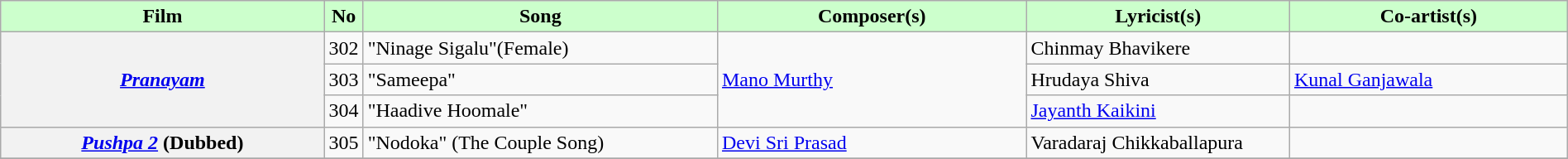<table class="wikitable plainrowheaders" width="100%" textcolor:#000;">
<tr style="background:#cfc; text-align:center;">
<td scope="col" width="21%"><strong>Film</strong></td>
<td><strong>No</strong></td>
<td scope="col" width="23%"><strong>Song</strong></td>
<td scope="col" width="20%"><strong>Composer(s)</strong></td>
<td scope="col" width="17%"><strong>Lyricist(s)</strong></td>
<td scope="col" width="18%"><strong>Co-artist(s)</strong></td>
</tr>
<tr>
<th rowspan="3"><em><a href='#'>Pranayam</a></em></th>
<td>302</td>
<td>"Ninage Sigalu"(Female)</td>
<td rowspan="3"><a href='#'>Mano Murthy</a></td>
<td>Chinmay Bhavikere</td>
<td></td>
</tr>
<tr>
<td>303</td>
<td>"Sameepa"</td>
<td>Hrudaya Shiva</td>
<td><a href='#'>Kunal Ganjawala</a></td>
</tr>
<tr>
<td>304</td>
<td>"Haadive Hoomale"</td>
<td><a href='#'>Jayanth Kaikini</a></td>
<td></td>
</tr>
<tr>
<th><em><a href='#'>Pushpa 2</a></em> (Dubbed)</th>
<td>305</td>
<td>"Nodoka" (The Couple Song)</td>
<td><a href='#'>Devi Sri Prasad</a></td>
<td>Varadaraj Chikkaballapura</td>
<td></td>
</tr>
<tr>
</tr>
</table>
